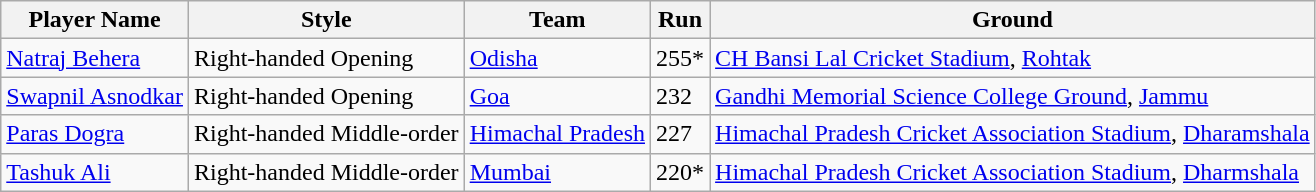<table class="wikitable sortable">
<tr>
<th>Player Name</th>
<th>Style</th>
<th>Team</th>
<th>Run</th>
<th>Ground</th>
</tr>
<tr>
<td><a href='#'>Natraj Behera</a></td>
<td>Right-handed Opening</td>
<td><a href='#'>Odisha</a></td>
<td>255*</td>
<td><a href='#'>CH Bansi Lal Cricket Stadium</a>, <a href='#'>Rohtak</a></td>
</tr>
<tr>
<td><a href='#'>Swapnil Asnodkar</a></td>
<td>Right-handed Opening</td>
<td><a href='#'>Goa</a></td>
<td>232</td>
<td><a href='#'>Gandhi Memorial Science College Ground</a>, <a href='#'>Jammu</a></td>
</tr>
<tr>
<td><a href='#'>Paras Dogra</a></td>
<td>Right-handed Middle-order</td>
<td><a href='#'>Himachal Pradesh</a></td>
<td>227</td>
<td><a href='#'>Himachal Pradesh Cricket Association Stadium</a>, <a href='#'>Dharamshala</a></td>
</tr>
<tr>
<td><a href='#'>Tashuk Ali</a></td>
<td>Right-handed Middle-order</td>
<td><a href='#'>Mumbai</a></td>
<td>220*</td>
<td><a href='#'>Himachal Pradesh Cricket Association Stadium</a>, <a href='#'>Dharmshala</a></td>
</tr>
</table>
